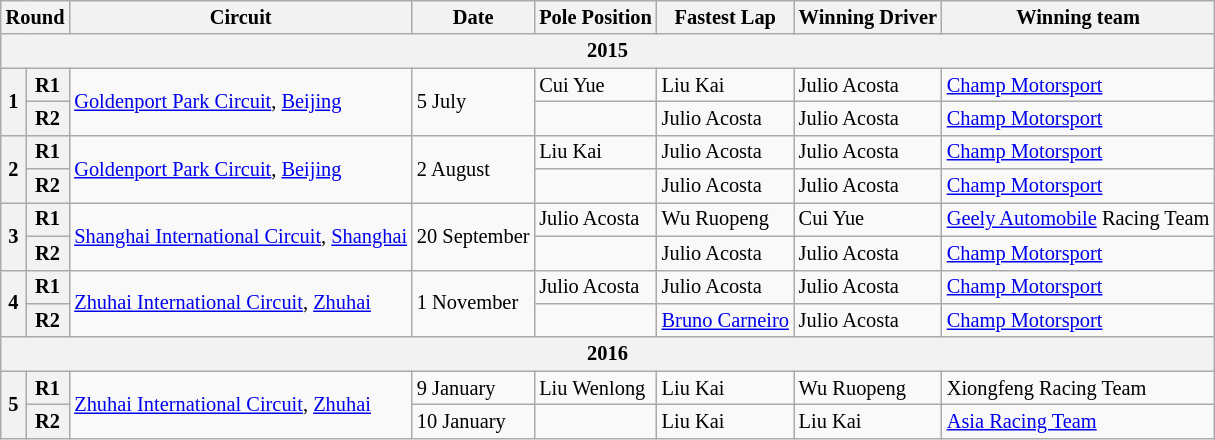<table class="wikitable" style="font-size: 85%">
<tr>
<th colspan=2>Round</th>
<th>Circuit</th>
<th>Date</th>
<th>Pole Position</th>
<th>Fastest Lap</th>
<th>Winning Driver</th>
<th>Winning team</th>
</tr>
<tr>
<th colspan=8>2015</th>
</tr>
<tr>
<th rowspan=2>1</th>
<th>R1</th>
<td rowspan=2><a href='#'>Goldenport Park Circuit</a>, <a href='#'>Beijing</a></td>
<td rowspan=2>5 July</td>
<td> Cui Yue</td>
<td> Liu Kai</td>
<td> Julio Acosta</td>
<td> <a href='#'>Champ Motorsport</a></td>
</tr>
<tr>
<th>R2</th>
<td></td>
<td> Julio Acosta</td>
<td> Julio Acosta</td>
<td> <a href='#'>Champ Motorsport</a></td>
</tr>
<tr>
<th rowspan=2>2</th>
<th>R1</th>
<td rowspan=2><a href='#'>Goldenport Park Circuit</a>, <a href='#'>Beijing</a></td>
<td rowspan=2>2 August</td>
<td> Liu Kai</td>
<td> Julio Acosta</td>
<td> Julio Acosta</td>
<td> <a href='#'>Champ Motorsport</a></td>
</tr>
<tr>
<th>R2</th>
<td></td>
<td> Julio Acosta</td>
<td> Julio Acosta</td>
<td> <a href='#'>Champ Motorsport</a></td>
</tr>
<tr>
<th rowspan=2>3</th>
<th>R1</th>
<td rowspan=2 nowrap><a href='#'>Shanghai International Circuit</a>, <a href='#'>Shanghai</a></td>
<td rowspan=2 nowrap>20 September</td>
<td> Julio Acosta</td>
<td> Wu Ruopeng</td>
<td> Cui Yue</td>
<td nowrap> <a href='#'>Geely Automobile</a> Racing Team</td>
</tr>
<tr>
<th>R2</th>
<td></td>
<td> Julio Acosta</td>
<td> Julio Acosta</td>
<td> <a href='#'>Champ Motorsport</a></td>
</tr>
<tr>
<th rowspan=2>4</th>
<th>R1</th>
<td rowspan=2><a href='#'>Zhuhai International Circuit</a>, <a href='#'>Zhuhai</a></td>
<td rowspan=2>1 November</td>
<td nowrap> Julio Acosta</td>
<td nowrap> Julio Acosta</td>
<td nowrap> Julio Acosta</td>
<td nowrap> <a href='#'>Champ Motorsport</a></td>
</tr>
<tr>
<th>R2</th>
<td></td>
<td nowrap> <a href='#'>Bruno Carneiro</a></td>
<td> Julio Acosta</td>
<td> <a href='#'>Champ Motorsport</a></td>
</tr>
<tr>
<th colspan=8>2016</th>
</tr>
<tr>
<th rowspan=2>5</th>
<th>R1</th>
<td rowspan=2><a href='#'>Zhuhai International Circuit</a>, <a href='#'>Zhuhai</a></td>
<td>9 January</td>
<td> Liu Wenlong</td>
<td> Liu Kai</td>
<td> Wu Ruopeng</td>
<td> Xiongfeng Racing Team</td>
</tr>
<tr>
<th>R2</th>
<td>10 January</td>
<td></td>
<td> Liu Kai</td>
<td> Liu Kai</td>
<td> <a href='#'>Asia Racing Team</a></td>
</tr>
</table>
